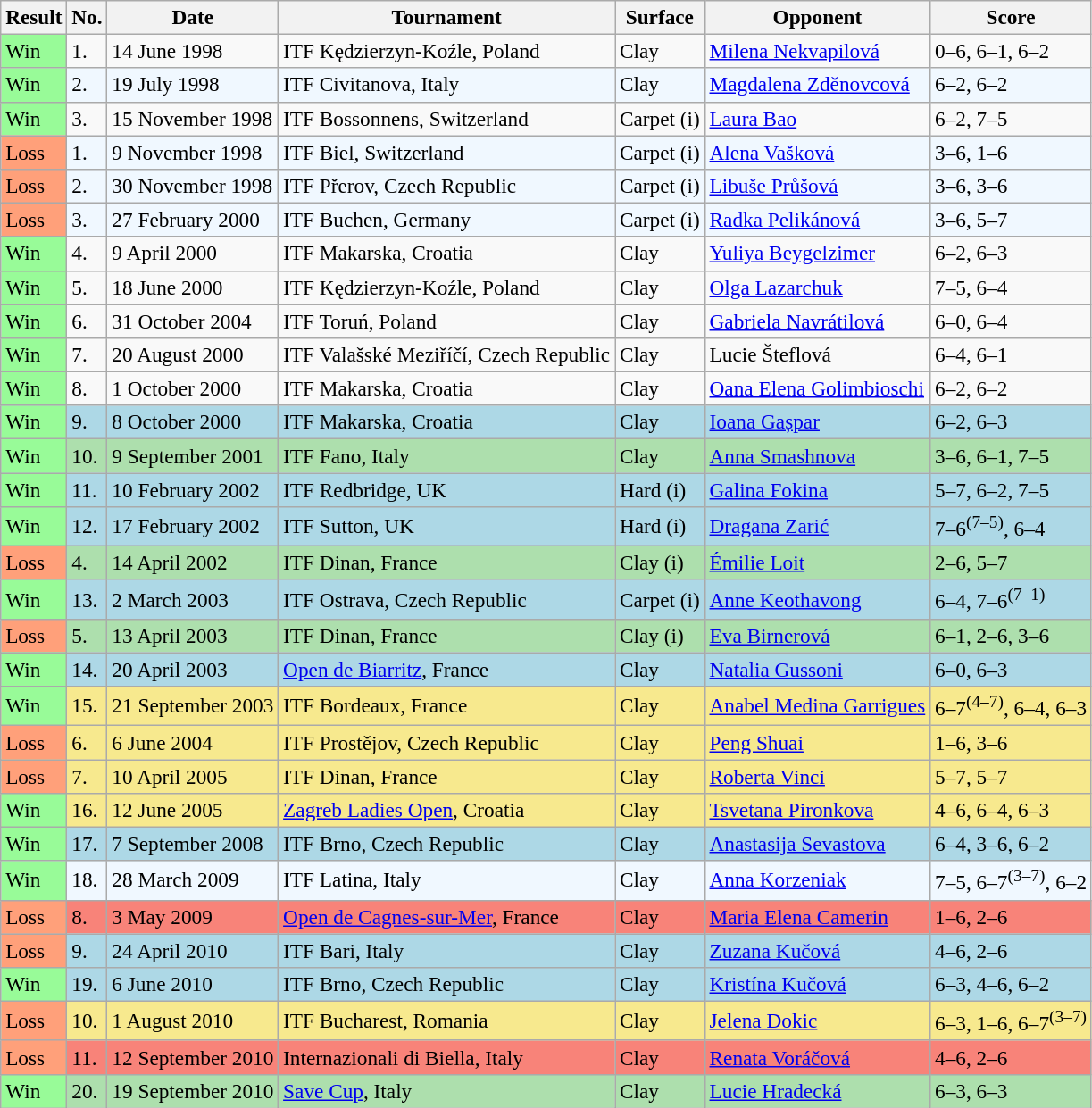<table class="sortable wikitable" style="font-size:97%;">
<tr>
<th>Result</th>
<th>No.</th>
<th>Date</th>
<th>Tournament</th>
<th>Surface</th>
<th>Opponent</th>
<th class="unsortable">Score</th>
</tr>
<tr>
<td style="background:#98fb98;">Win</td>
<td>1.</td>
<td>14 June 1998</td>
<td>ITF Kędzierzyn-Koźle, Poland</td>
<td>Clay</td>
<td> <a href='#'>Milena Nekvapilová</a></td>
<td>0–6, 6–1, 6–2</td>
</tr>
<tr style="background:#f0f8ff;">
<td style="background:#98fb98;">Win</td>
<td>2.</td>
<td>19 July 1998</td>
<td>ITF Civitanova, Italy</td>
<td>Clay</td>
<td> <a href='#'>Magdalena Zděnovcová</a></td>
<td>6–2, 6–2</td>
</tr>
<tr>
<td style="background:#98fb98;">Win</td>
<td>3.</td>
<td>15 November 1998</td>
<td>ITF Bossonnens, Switzerland</td>
<td>Carpet (i)</td>
<td> <a href='#'>Laura Bao</a></td>
<td>6–2, 7–5</td>
</tr>
<tr style="background:#f0f8ff;">
<td style="background:#ffa07a;">Loss</td>
<td>1.</td>
<td>9 November 1998</td>
<td>ITF Biel, Switzerland</td>
<td>Carpet (i)</td>
<td> <a href='#'>Alena Vašková</a></td>
<td>3–6, 1–6</td>
</tr>
<tr style="background:#f0f8ff;">
<td style="background:#ffa07a;">Loss</td>
<td>2.</td>
<td>30 November 1998</td>
<td>ITF Přerov, Czech Republic</td>
<td>Carpet (i)</td>
<td> <a href='#'>Libuše Průšová</a></td>
<td>3–6, 3–6</td>
</tr>
<tr style="background:#f0f8ff;">
<td style="background:#ffa07a;">Loss</td>
<td>3.</td>
<td>27 February 2000</td>
<td>ITF Buchen, Germany</td>
<td>Carpet (i)</td>
<td> <a href='#'>Radka Pelikánová</a></td>
<td>3–6, 5–7</td>
</tr>
<tr>
<td style="background:#98fb98;">Win</td>
<td>4.</td>
<td>9 April 2000</td>
<td>ITF Makarska, Croatia</td>
<td>Clay</td>
<td> <a href='#'>Yuliya Beygelzimer</a></td>
<td>6–2, 6–3</td>
</tr>
<tr>
<td style="background:#98fb98;">Win</td>
<td>5.</td>
<td>18 June 2000</td>
<td>ITF Kędzierzyn-Koźle, Poland</td>
<td>Clay</td>
<td> <a href='#'>Olga Lazarchuk</a></td>
<td>7–5, 6–4</td>
</tr>
<tr>
<td style="background:#98fb98;">Win</td>
<td>6.</td>
<td>31 October 2004</td>
<td>ITF Toruń, Poland</td>
<td>Clay</td>
<td> <a href='#'>Gabriela Navrátilová</a></td>
<td>6–0, 6–4</td>
</tr>
<tr>
<td style="background:#98fb98;">Win</td>
<td>7.</td>
<td>20 August 2000</td>
<td>ITF Valašské Meziříčí, Czech Republic</td>
<td>Clay</td>
<td> Lucie Šteflová</td>
<td>6–4, 6–1</td>
</tr>
<tr>
<td style="background:#98fb98;">Win</td>
<td>8.</td>
<td>1 October 2000</td>
<td>ITF Makarska, Croatia</td>
<td>Clay</td>
<td> <a href='#'>Oana Elena Golimbioschi</a></td>
<td>6–2, 6–2</td>
</tr>
<tr style="background:lightblue;">
<td style="background:#98fb98;">Win</td>
<td>9.</td>
<td>8 October 2000</td>
<td>ITF Makarska, Croatia</td>
<td>Clay</td>
<td> <a href='#'>Ioana Gașpar</a></td>
<td>6–2, 6–3</td>
</tr>
<tr style="background:#addfad;">
<td style="background:#98fb98;">Win</td>
<td>10.</td>
<td>9 September 2001</td>
<td>ITF Fano, Italy</td>
<td>Clay</td>
<td> <a href='#'>Anna Smashnova</a></td>
<td>3–6, 6–1, 7–5</td>
</tr>
<tr style="background:lightblue;">
<td style="background:#98fb98;">Win</td>
<td>11.</td>
<td>10 February 2002</td>
<td>ITF Redbridge, UK</td>
<td>Hard (i)</td>
<td> <a href='#'>Galina Fokina</a></td>
<td>5–7, 6–2, 7–5</td>
</tr>
<tr style="background:lightblue;">
<td style="background:#98fb98;">Win</td>
<td>12.</td>
<td>17 February 2002</td>
<td>ITF Sutton, UK</td>
<td>Hard (i)</td>
<td> <a href='#'>Dragana Zarić</a></td>
<td>7–6<sup>(7–5)</sup>, 6–4</td>
</tr>
<tr style="background:#addfad;">
<td style="background:#ffa07a;">Loss</td>
<td>4.</td>
<td>14 April 2002</td>
<td>ITF Dinan, France</td>
<td>Clay (i)</td>
<td> <a href='#'>Émilie Loit</a></td>
<td>2–6, 5–7</td>
</tr>
<tr style="background:lightblue;">
<td style="background:#98fb98;">Win</td>
<td>13.</td>
<td>2 March 2003</td>
<td>ITF Ostrava, Czech Republic</td>
<td>Carpet (i)</td>
<td> <a href='#'>Anne Keothavong</a></td>
<td>6–4, 7–6<sup>(7–1)</sup></td>
</tr>
<tr style="background:#addfad;">
<td style="background:#ffa07a;">Loss</td>
<td>5.</td>
<td>13 April 2003</td>
<td>ITF Dinan, France</td>
<td>Clay (i)</td>
<td> <a href='#'>Eva Birnerová</a></td>
<td>6–1, 2–6, 3–6</td>
</tr>
<tr style="background:lightblue;">
<td style="background:#98fb98;">Win</td>
<td>14.</td>
<td>20 April 2003</td>
<td><a href='#'>Open de Biarritz</a>, France</td>
<td>Clay</td>
<td> <a href='#'>Natalia Gussoni</a></td>
<td>6–0, 6–3</td>
</tr>
<tr style="background:#f7e98e;">
<td style="background:#98fb98;">Win</td>
<td>15.</td>
<td>21 September 2003</td>
<td>ITF Bordeaux, France</td>
<td>Clay</td>
<td> <a href='#'>Anabel Medina Garrigues</a></td>
<td>6–7<sup>(4–7)</sup>, 6–4, 6–3</td>
</tr>
<tr style="background:#f7e98e;">
<td style="background:#ffa07a;">Loss</td>
<td>6.</td>
<td>6 June 2004</td>
<td>ITF Prostějov, Czech Republic</td>
<td>Clay</td>
<td> <a href='#'>Peng Shuai</a></td>
<td>1–6, 3–6</td>
</tr>
<tr style="background:#f7e98e;">
<td style="background:#ffa07a;">Loss</td>
<td>7.</td>
<td>10 April 2005</td>
<td>ITF Dinan, France</td>
<td>Clay</td>
<td> <a href='#'>Roberta Vinci</a></td>
<td>5–7, 5–7</td>
</tr>
<tr style="background:#f7e98e;">
<td style="background:#98fb98;">Win</td>
<td>16.</td>
<td>12 June 2005</td>
<td><a href='#'>Zagreb Ladies Open</a>, Croatia</td>
<td>Clay</td>
<td> <a href='#'>Tsvetana Pironkova</a></td>
<td>4–6, 6–4, 6–3</td>
</tr>
<tr style="background:lightblue;">
<td style="background:#98fb98;">Win</td>
<td>17.</td>
<td>7 September 2008</td>
<td>ITF Brno, Czech Republic</td>
<td>Clay</td>
<td> <a href='#'>Anastasija Sevastova</a></td>
<td>6–4, 3–6, 6–2</td>
</tr>
<tr style="background:#f0f8ff;">
<td style="background:#98fb98;">Win</td>
<td>18.</td>
<td>28 March 2009</td>
<td>ITF Latina, Italy</td>
<td>Clay</td>
<td> <a href='#'>Anna Korzeniak</a></td>
<td>7–5, 6–7<sup>(3–7)</sup>, 6–2</td>
</tr>
<tr style="background:#f88379;">
<td style="background:#ffa07a;">Loss</td>
<td>8.</td>
<td>3 May 2009</td>
<td><a href='#'>Open de Cagnes-sur-Mer</a>, France</td>
<td>Clay</td>
<td> <a href='#'>Maria Elena Camerin</a></td>
<td>1–6, 2–6</td>
</tr>
<tr style="background:lightblue;">
<td style="background:#ffa07a;">Loss</td>
<td>9.</td>
<td>24 April 2010</td>
<td>ITF Bari, Italy</td>
<td>Clay</td>
<td> <a href='#'>Zuzana Kučová</a></td>
<td>4–6, 2–6</td>
</tr>
<tr style="background:lightblue;">
<td style="background:#98fb98;">Win</td>
<td>19.</td>
<td>6 June 2010</td>
<td>ITF Brno, Czech Republic</td>
<td>Clay</td>
<td> <a href='#'>Kristína Kučová</a></td>
<td>6–3, 4–6, 6–2</td>
</tr>
<tr style="background:#f7e98e;">
<td style="background:#ffa07a;">Loss</td>
<td>10.</td>
<td>1 August 2010</td>
<td>ITF Bucharest, Romania</td>
<td>Clay</td>
<td> <a href='#'>Jelena Dokic</a></td>
<td>6–3, 1–6, 6–7<sup>(3–7)</sup></td>
</tr>
<tr style="background:#f88379;">
<td style="background:#ffa07a;">Loss</td>
<td>11.</td>
<td>12 September 2010</td>
<td>Internazionali di Biella, Italy</td>
<td>Clay</td>
<td> <a href='#'>Renata Voráčová</a></td>
<td>4–6, 2–6</td>
</tr>
<tr style="background:#addfad;">
<td style="background:#98fb98;">Win</td>
<td>20.</td>
<td>19 September 2010</td>
<td><a href='#'>Save Cup</a>, Italy</td>
<td>Clay</td>
<td> <a href='#'>Lucie Hradecká</a></td>
<td>6–3, 6–3</td>
</tr>
</table>
